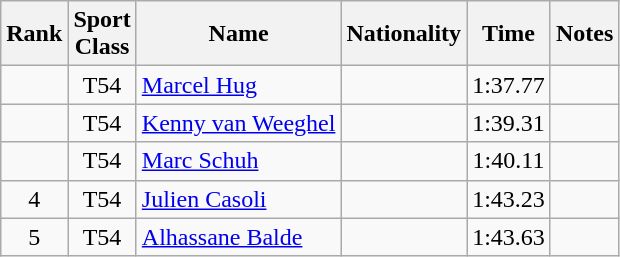<table class="wikitable sortable" style="text-align:center">
<tr>
<th>Rank</th>
<th>Sport<br>Class</th>
<th>Name</th>
<th>Nationality</th>
<th>Time</th>
<th>Notes</th>
</tr>
<tr>
<td></td>
<td>T54</td>
<td align=left><a href='#'>Marcel Hug</a></td>
<td align=left></td>
<td>1:37.77</td>
<td></td>
</tr>
<tr>
<td></td>
<td>T54</td>
<td align=left><a href='#'>Kenny van Weeghel</a></td>
<td align=left></td>
<td>1:39.31</td>
<td></td>
</tr>
<tr>
<td></td>
<td>T54</td>
<td align=left><a href='#'>Marc Schuh</a></td>
<td align=left></td>
<td>1:40.11</td>
<td></td>
</tr>
<tr>
<td>4</td>
<td>T54</td>
<td align=left><a href='#'>Julien Casoli</a></td>
<td align=left></td>
<td>1:43.23</td>
<td></td>
</tr>
<tr>
<td>5</td>
<td>T54</td>
<td align=left><a href='#'>Alhassane Balde</a></td>
<td align=left></td>
<td>1:43.63</td>
<td></td>
</tr>
</table>
